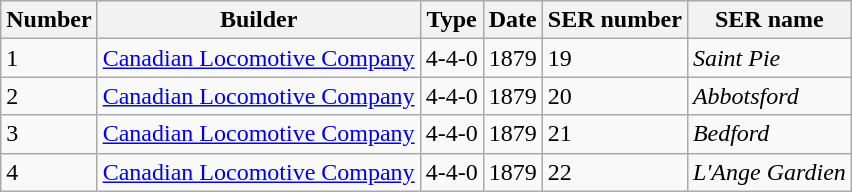<table class="wikitable">
<tr>
<th>Number</th>
<th>Builder</th>
<th>Type</th>
<th>Date</th>
<th>SER number</th>
<th>SER name</th>
</tr>
<tr>
<td>1</td>
<td><a href='#'>Canadian Locomotive Company</a></td>
<td>4-4-0</td>
<td>1879</td>
<td>19</td>
<td><em>Saint Pie</em></td>
</tr>
<tr>
<td>2</td>
<td><a href='#'>Canadian Locomotive Company</a></td>
<td>4-4-0</td>
<td>1879</td>
<td>20</td>
<td><em>Abbotsford</em></td>
</tr>
<tr>
<td>3</td>
<td><a href='#'>Canadian Locomotive Company</a></td>
<td>4-4-0</td>
<td>1879</td>
<td>21</td>
<td><em>Bedford</em></td>
</tr>
<tr>
<td>4</td>
<td><a href='#'>Canadian Locomotive Company</a></td>
<td>4-4-0</td>
<td>1879</td>
<td>22</td>
<td><em>L'Ange Gardien</em></td>
</tr>
</table>
